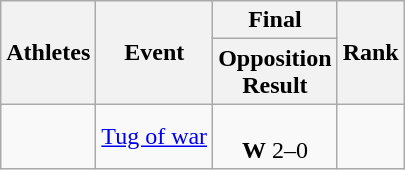<table class=wikitable>
<tr>
<th rowspan=2>Athletes</th>
<th rowspan=2>Event</th>
<th>Final</th>
<th rowspan=2>Rank</th>
</tr>
<tr>
<th>Opposition <br> Result</th>
</tr>
<tr align=center>
<td align=left><strong></strong></td>
<td><a href='#'>Tug of war</a></td>
<td> <br> <strong>W</strong> 2–0</td>
<td></td>
</tr>
</table>
